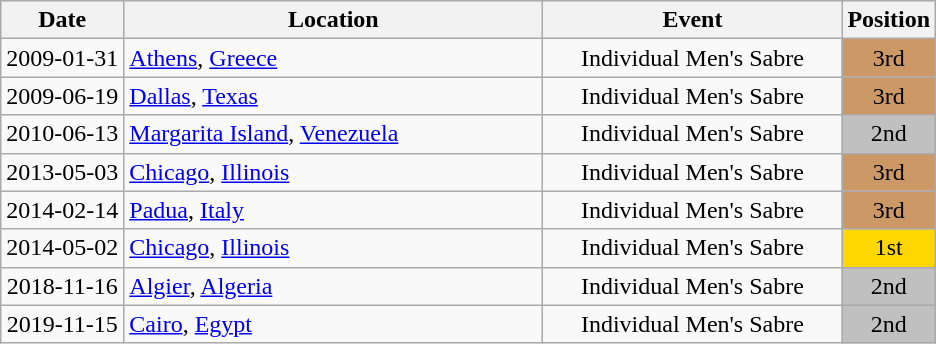<table class="wikitable" style="text-align:center;">
<tr>
<th>Date</th>
<th style="width:17em">Location</th>
<th style="width:12em">Event</th>
<th>Position</th>
</tr>
<tr>
<td>2009-01-31</td>
<td rowspan="1" align="left"> <a href='#'>Athens</a>, <a href='#'>Greece</a></td>
<td>Individual Men's Sabre</td>
<td bgcolor=CC9966>3rd</td>
</tr>
<tr>
<td>2009-06-19</td>
<td rowspan="1" align="left"> <a href='#'>Dallas</a>, <a href='#'>Texas</a></td>
<td>Individual Men's Sabre</td>
<td bgcolor=CC9966>3rd</td>
</tr>
<tr>
<td>2010-06-13</td>
<td rowspan="1" align="left"> <a href='#'>Margarita Island</a>, <a href='#'>Venezuela</a></td>
<td>Individual Men's Sabre</td>
<td bgcolor="silver">2nd</td>
</tr>
<tr>
<td>2013-05-03</td>
<td rowspan="1" align="left"> <a href='#'>Chicago</a>, <a href='#'>Illinois</a></td>
<td>Individual Men's Sabre</td>
<td bgcolor=CC9966>3rd</td>
</tr>
<tr>
<td>2014-02-14</td>
<td rowspan="1" align="left"> <a href='#'>Padua</a>, <a href='#'>Italy</a></td>
<td>Individual Men's Sabre</td>
<td bgcolor=CC9966>3rd</td>
</tr>
<tr>
<td>2014-05-02</td>
<td rowspan="1" align="left"> <a href='#'>Chicago</a>, <a href='#'>Illinois</a></td>
<td>Individual Men's Sabre</td>
<td bgcolor="gold">1st</td>
</tr>
<tr>
<td rowspan="1">2018-11-16</td>
<td rowspan="1" align="left"> <a href='#'>Algier</a>, <a href='#'>Algeria</a></td>
<td>Individual Men's Sabre</td>
<td bgcolor="silver">2nd</td>
</tr>
<tr>
<td>2019-11-15</td>
<td rowspan="1" align="left"> <a href='#'>Cairo</a>, <a href='#'>Egypt</a></td>
<td>Individual Men's Sabre</td>
<td bgcolor="silver">2nd</td>
</tr>
</table>
